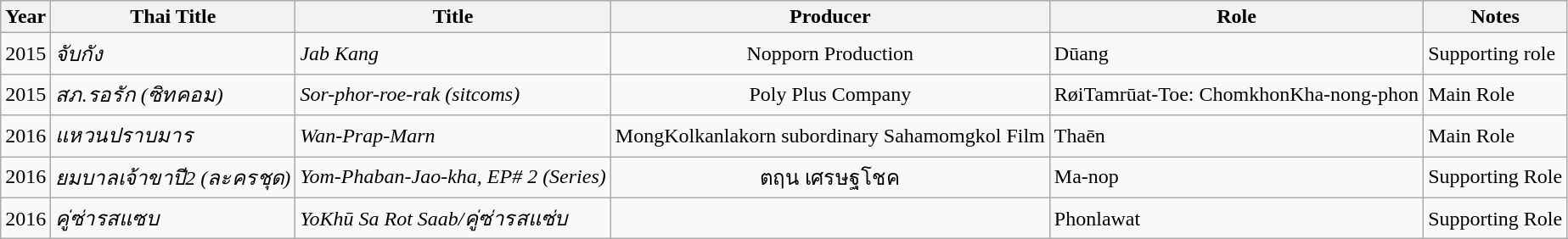<table class="wikitable">
<tr style="text-align:center;">
<th>Year</th>
<th><strong> Thai Title</strong></th>
<th><strong> Title </strong></th>
<th>Producer</th>
<th>Role</th>
<th>Notes</th>
</tr>
<tr>
<td style="text-align:center;">2015</td>
<td><em>จับกัง</em></td>
<td><em>Jab Kang</em></td>
<td style="text-align:center;">Nopporn Production</td>
<td>Dūang</td>
<td>Supporting role</td>
</tr>
<tr>
<td style="text-align:center;">2015</td>
<td><em>สภ.รอรัก (ซิทคอม)</em></td>
<td><em>Sor-phor-roe-rak (sitcoms)</em></td>
<td style="text-align:center;">Poly Plus Company</td>
<td>RøiTamrūat-Toe: ChomkhonKha-nong-phon</td>
<td>Main Role</td>
</tr>
<tr>
<td style="text-align:center;">2016</td>
<td><em>แหวนปราบมาร</em></td>
<td><em>Wan-Prap-Marn</em></td>
<td style="text-align:center;">MongKolkanlakorn subordinary Sahamomgkol Film</td>
<td>Thaēn</td>
<td>Main Role</td>
</tr>
<tr>
<td style="text-align:center;">2016</td>
<td><em>ยมบาลเจ้าขาปี2 (ละครชุด)</em></td>
<td><em>Yom-Phaban-Jao-kha, EP# 2 (Series)</em></td>
<td style="text-align:center;">ตฤน เศรษฐโชค</td>
<td>Ma-nop</td>
<td>Supporting Role</td>
</tr>
<tr>
<td style="text-align:center;">2016</td>
<td><em>คู่ซ่ารสแซบ</em></td>
<td><em>YoKhū Sa Rot Saab/คู่ซ่ารสแซ่บ</em></td>
<td style="text-align:center;"></td>
<td>Phonlawat</td>
<td>Supporting Role</td>
</tr>
</table>
